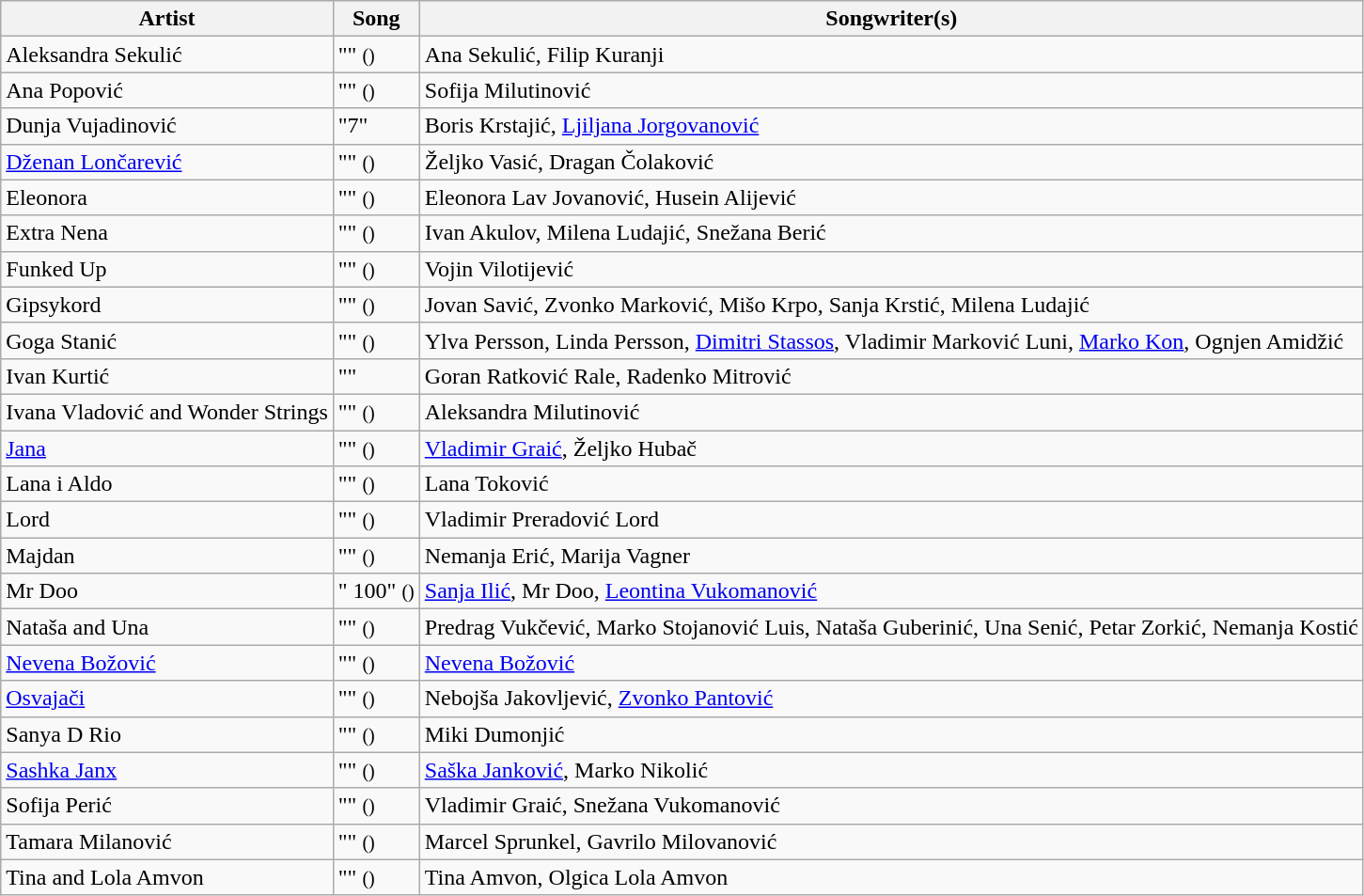<table class="sortable wikitable">
<tr>
<th>Artist</th>
<th>Song</th>
<th class="unsortable">Songwriter(s)</th>
</tr>
<tr>
<td>Aleksandra Sekulić</td>
<td>"" <small>()</small></td>
<td>Ana Sekulić, Filip Kuranji</td>
</tr>
<tr>
<td>Ana Popović</td>
<td>"" <small>()</small></td>
<td>Sofija Milutinović</td>
</tr>
<tr>
<td>Dunja Vujadinović</td>
<td>"7"</td>
<td>Boris Krstajić, <a href='#'>Ljiljana Jorgovanović</a></td>
</tr>
<tr>
<td><a href='#'>Dženan Lončarević</a></td>
<td>"" <small>()</small></td>
<td>Željko Vasić, Dragan Čolaković</td>
</tr>
<tr>
<td>Eleonora</td>
<td>"" <small>()</small></td>
<td>Eleonora Lav Jovanović, Husein Alijević</td>
</tr>
<tr>
<td>Extra Nena</td>
<td>"" <small>()</small></td>
<td>Ivan Akulov, Milena Ludajić, Snežana Berić</td>
</tr>
<tr>
<td>Funked Up</td>
<td>"" <small>()</small></td>
<td>Vojin Vilotijević</td>
</tr>
<tr>
<td>Gipsykord</td>
<td>"" <small>()</small></td>
<td>Jovan Savić, Zvonko Marković, Mišo Krpo, Sanja Krstić, Milena Ludajić</td>
</tr>
<tr>
<td>Goga Stanić</td>
<td>"" <small>()</small></td>
<td>Ylva Persson, Linda Persson, <a href='#'>Dimitri Stassos</a>, Vladimir Marković Luni, <a href='#'>Marko Kon</a>, Ognjen Amidžić</td>
</tr>
<tr>
<td>Ivan Kurtić</td>
<td>""</td>
<td>Goran Ratković Rale, Radenko Mitrović</td>
</tr>
<tr>
<td>Ivana Vladović and Wonder Strings</td>
<td>"" <small>()</small></td>
<td>Aleksandra Milutinović</td>
</tr>
<tr>
<td><a href='#'>Jana</a></td>
<td>"" <small>()</small></td>
<td><a href='#'>Vladimir Graić</a>, Željko Hubač</td>
</tr>
<tr>
<td>Lana i Aldo</td>
<td>"" <small>()</small></td>
<td>Lana Toković</td>
</tr>
<tr>
<td>Lord</td>
<td>"" <small>()</small></td>
<td>Vladimir Preradović Lord</td>
</tr>
<tr>
<td>Majdan</td>
<td>"" <small>()</small></td>
<td>Nemanja Erić, Marija Vagner</td>
</tr>
<tr>
<td>Mr Doo</td>
<td>" 100" <small>()</small></td>
<td><a href='#'>Sanja Ilić</a>, Mr Doo, <a href='#'>Leontina Vukomanović</a></td>
</tr>
<tr>
<td>Nataša and Una</td>
<td>"" <small>()</small></td>
<td>Predrag Vukčević, Marko Stojanović Luis, Nataša Guberinić, Una Senić, Petar Zorkić, Nemanja Kostić</td>
</tr>
<tr>
<td><a href='#'>Nevena Božović</a></td>
<td>"" <small>()</small></td>
<td><a href='#'>Nevena Božović</a></td>
</tr>
<tr>
<td><a href='#'>Osvajači</a></td>
<td>"" <small>()</small></td>
<td>Nebojša Jakovljević, <a href='#'>Zvonko Pantović</a></td>
</tr>
<tr>
<td>Sanya D Rio</td>
<td>"" <small>()</small></td>
<td>Miki Dumonjić</td>
</tr>
<tr>
<td><a href='#'>Sashka Janx</a></td>
<td>"" <small>()</small></td>
<td><a href='#'>Saška Janković</a>, Marko Nikolić</td>
</tr>
<tr>
<td>Sofija Perić</td>
<td>"" <small>()</small></td>
<td>Vladimir Graić, Snežana Vukomanović</td>
</tr>
<tr>
<td>Tamara Milanović</td>
<td>"" <small>()</small></td>
<td>Marcel Sprunkel, Gavrilo Milovanović</td>
</tr>
<tr>
<td>Tina and Lola Amvon</td>
<td>"" <small>()</small></td>
<td>Tina Amvon, Olgica Lola Amvon</td>
</tr>
</table>
